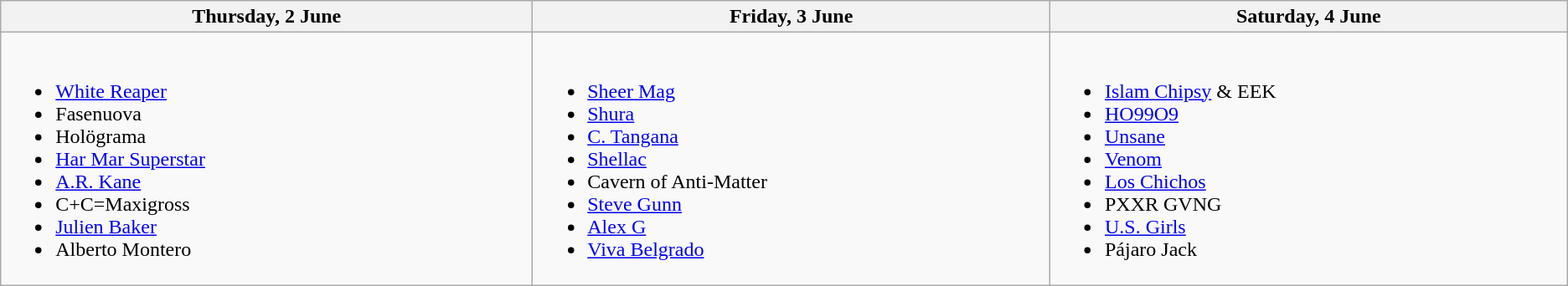<table class="wikitable">
<tr>
<th width="500">Thursday, 2 June</th>
<th width="500">Friday, 3 June</th>
<th width="500">Saturday, 4 June</th>
</tr>
<tr valign="top">
<td><br><ul><li><a href='#'>White Reaper</a></li><li>Fasenuova</li><li>Holögrama</li><li><a href='#'>Har Mar Superstar</a></li><li><a href='#'>A.R. Kane</a></li><li>C+C=Maxigross</li><li><a href='#'>Julien Baker</a></li><li>Alberto Montero</li></ul></td>
<td><br><ul><li><a href='#'>Sheer Mag</a></li><li><a href='#'>Shura</a></li><li><a href='#'>C. Tangana</a></li><li><a href='#'>Shellac</a></li><li>Cavern of Anti-Matter</li><li><a href='#'>Steve Gunn</a></li><li><a href='#'>Alex G</a></li><li><a href='#'>Viva Belgrado</a></li></ul></td>
<td><br><ul><li><a href='#'>Islam Chipsy</a> & EEK</li><li><a href='#'>HO99O9</a></li><li><a href='#'>Unsane</a></li><li><a href='#'>Venom</a></li><li><a href='#'>Los Chichos</a></li><li>PXXR GVNG</li><li><a href='#'>U.S. Girls</a></li><li>Pájaro Jack</li></ul></td>
</tr>
</table>
